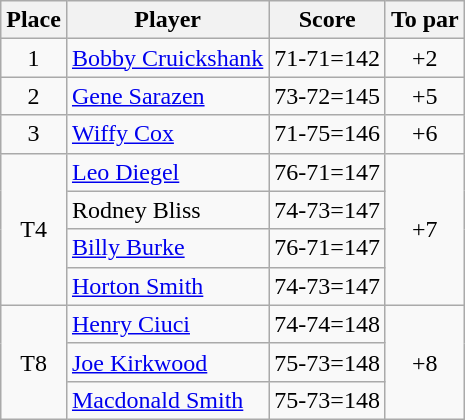<table class=wikitable>
<tr>
<th>Place</th>
<th>Player</th>
<th>Score</th>
<th>To par</th>
</tr>
<tr>
<td align=center>1</td>
<td> <a href='#'>Bobby Cruickshank</a></td>
<td>71-71=142</td>
<td align=center>+2</td>
</tr>
<tr>
<td align=center>2</td>
<td> <a href='#'>Gene Sarazen</a></td>
<td>73-72=145</td>
<td align=center>+5</td>
</tr>
<tr>
<td align=center>3</td>
<td> <a href='#'>Wiffy Cox</a></td>
<td>71-75=146</td>
<td align=center>+6</td>
</tr>
<tr>
<td rowspan=4 align=center>T4</td>
<td> <a href='#'>Leo Diegel</a></td>
<td>76-71=147</td>
<td rowspan=4 align=center>+7</td>
</tr>
<tr>
<td> Rodney Bliss</td>
<td>74-73=147</td>
</tr>
<tr>
<td> <a href='#'>Billy Burke</a></td>
<td>76-71=147</td>
</tr>
<tr>
<td> <a href='#'>Horton Smith</a></td>
<td>74-73=147</td>
</tr>
<tr>
<td rowspan=3 align=center>T8</td>
<td> <a href='#'>Henry Ciuci</a></td>
<td>74-74=148</td>
<td rowspan=3 align=center>+8</td>
</tr>
<tr>
<td> <a href='#'>Joe Kirkwood</a></td>
<td>75-73=148</td>
</tr>
<tr>
<td> <a href='#'>Macdonald Smith</a></td>
<td>75-73=148</td>
</tr>
</table>
